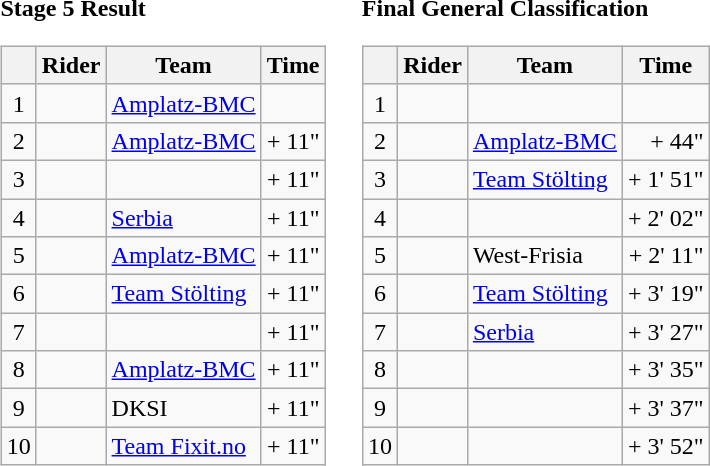<table>
<tr>
<td><strong>Stage 5 Result</strong><br><table class="wikitable">
<tr>
<th></th>
<th>Rider</th>
<th>Team</th>
<th>Time</th>
</tr>
<tr>
<td style="text-align:center;">1</td>
<td></td>
<td><a href='#'>Amplatz-BMC</a></td>
<td align="right"></td>
</tr>
<tr>
<td style="text-align:center;">2</td>
<td></td>
<td><a href='#'>Amplatz-BMC</a></td>
<td align="right">+ 11"</td>
</tr>
<tr>
<td style="text-align:center;">3</td>
<td></td>
<td></td>
<td align="right">+ 11"</td>
</tr>
<tr>
<td style="text-align:center;">4</td>
<td></td>
<td><a href='#'>Serbia</a></td>
<td align="right">+ 11"</td>
</tr>
<tr>
<td style="text-align:center;">5</td>
<td> </td>
<td><a href='#'>Amplatz-BMC</a></td>
<td align="right">+ 11"</td>
</tr>
<tr>
<td style="text-align:center;">6</td>
<td></td>
<td><a href='#'>Team Stölting</a></td>
<td align="right">+ 11"</td>
</tr>
<tr>
<td style="text-align:center;">7</td>
<td></td>
<td></td>
<td align="right">+ 11"</td>
</tr>
<tr>
<td style="text-align:center;">8</td>
<td></td>
<td><a href='#'>Amplatz-BMC</a></td>
<td align="right">+ 11"</td>
</tr>
<tr>
<td style="text-align:center;">9</td>
<td></td>
<td>DKSI</td>
<td align="right">+ 11"</td>
</tr>
<tr>
<td style="text-align:center;">10</td>
<td></td>
<td><a href='#'>Team Fixit.no</a></td>
<td align="right">+ 11"</td>
</tr>
</table>
</td>
<td></td>
<td><strong>Final General Classification</strong><br><table class="wikitable">
<tr>
<th></th>
<th>Rider</th>
<th>Team</th>
<th>Time</th>
</tr>
<tr>
<td style="text-align:center;">1</td>
<td> </td>
<td></td>
<td style="text-align:right;"></td>
</tr>
<tr>
<td style="text-align:center;">2</td>
<td></td>
<td><a href='#'>Amplatz-BMC</a></td>
<td style="text-align:right;">+ 44"</td>
</tr>
<tr>
<td style="text-align:center;">3</td>
<td></td>
<td><a href='#'>Team Stölting</a></td>
<td style="text-align:right;">+ 1' 51"</td>
</tr>
<tr>
<td style="text-align:center;">4</td>
<td></td>
<td></td>
<td style="text-align:right;">+ 2' 02"</td>
</tr>
<tr>
<td style="text-align:center;">5</td>
<td></td>
<td>West-Frisia</td>
<td style="text-align:right;">+ 2' 11"</td>
</tr>
<tr>
<td style="text-align:center;">6</td>
<td> </td>
<td><a href='#'>Team Stölting</a></td>
<td style="text-align:right;">+ 3' 19"</td>
</tr>
<tr>
<td style="text-align:center;">7</td>
<td></td>
<td><a href='#'>Serbia</a></td>
<td style="text-align:right;">+ 3' 27"</td>
</tr>
<tr>
<td style="text-align:center;">8</td>
<td></td>
<td></td>
<td style="text-align:right;">+ 3' 35"</td>
</tr>
<tr>
<td style="text-align:center;">9</td>
<td></td>
<td></td>
<td style="text-align:right;">+ 3' 37"</td>
</tr>
<tr>
<td style="text-align:center;">10</td>
<td></td>
<td></td>
<td style="text-align:right;">+ 3' 52"</td>
</tr>
</table>
</td>
</tr>
</table>
